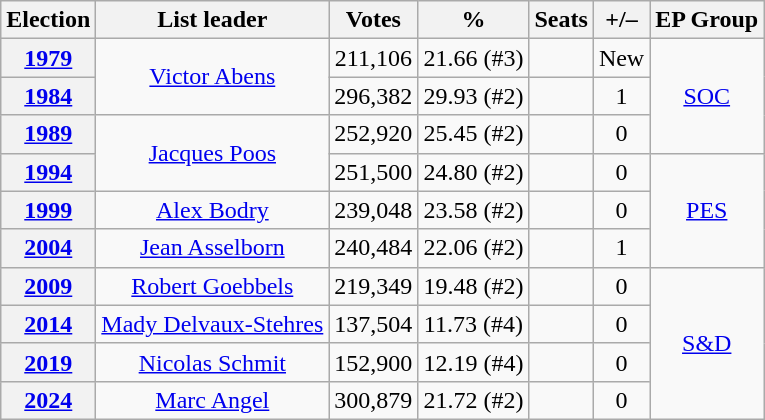<table class=wikitable style="text-align: center;">
<tr>
<th>Election</th>
<th>List leader</th>
<th>Votes</th>
<th>%</th>
<th>Seats</th>
<th>+/–</th>
<th>EP Group</th>
</tr>
<tr>
<th><a href='#'>1979</a></th>
<td rowspan=2><a href='#'>Victor Abens</a></td>
<td>211,106</td>
<td>21.66 (#3)</td>
<td></td>
<td>New</td>
<td rowspan=3><a href='#'>SOC</a></td>
</tr>
<tr>
<th><a href='#'>1984</a></th>
<td>296,382</td>
<td>29.93 (#2)</td>
<td></td>
<td> 1</td>
</tr>
<tr>
<th><a href='#'>1989</a></th>
<td rowspan=2><a href='#'>Jacques Poos</a></td>
<td>252,920</td>
<td>25.45 (#2)</td>
<td></td>
<td> 0</td>
</tr>
<tr>
<th><a href='#'>1994</a></th>
<td>251,500</td>
<td>24.80 (#2)</td>
<td></td>
<td> 0</td>
<td rowspan=3><a href='#'>PES</a></td>
</tr>
<tr>
<th><a href='#'>1999</a></th>
<td><a href='#'>Alex Bodry</a></td>
<td>239,048</td>
<td>23.58 (#2)</td>
<td></td>
<td> 0</td>
</tr>
<tr>
<th><a href='#'>2004</a></th>
<td><a href='#'>Jean Asselborn</a></td>
<td>240,484</td>
<td>22.06 (#2)</td>
<td></td>
<td> 1</td>
</tr>
<tr>
<th><a href='#'>2009</a></th>
<td><a href='#'>Robert Goebbels</a></td>
<td>219,349</td>
<td>19.48 (#2)</td>
<td></td>
<td> 0</td>
<td rowspan=4><a href='#'>S&D</a></td>
</tr>
<tr>
<th><a href='#'>2014</a></th>
<td><a href='#'>Mady Delvaux-Stehres</a></td>
<td>137,504</td>
<td>11.73 (#4)</td>
<td></td>
<td> 0</td>
</tr>
<tr>
<th><a href='#'>2019</a></th>
<td><a href='#'>Nicolas Schmit</a></td>
<td>152,900</td>
<td>12.19 (#4)</td>
<td></td>
<td> 0</td>
</tr>
<tr>
<th><a href='#'>2024</a></th>
<td><a href='#'>Marc Angel</a></td>
<td>300,879</td>
<td>21.72 (#2)</td>
<td></td>
<td> 0</td>
</tr>
</table>
